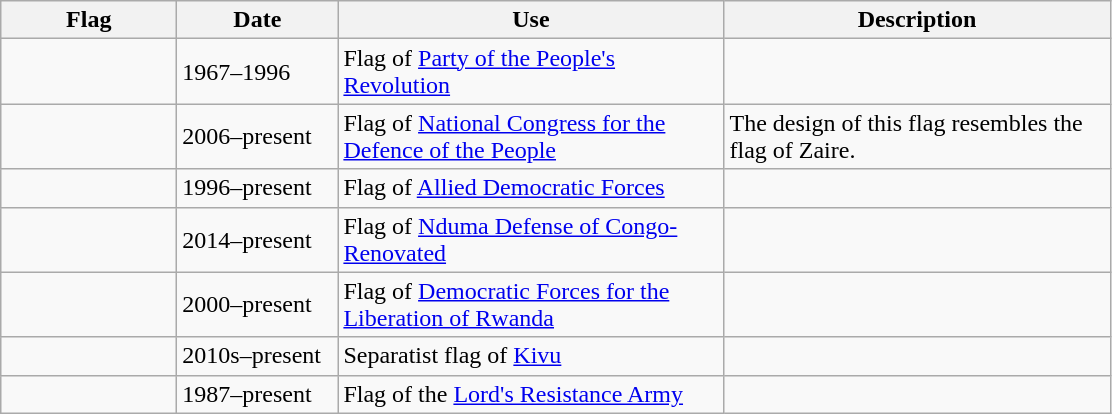<table class="wikitable">
<tr>
<th style="width:110px;">Flag</th>
<th style="width:100px;">Date</th>
<th style="width:250px;">Use</th>
<th style="width:250px;">Description</th>
</tr>
<tr>
<td></td>
<td>1967–1996</td>
<td>Flag of <a href='#'>Party of the People's Revolution</a></td>
</tr>
<tr>
<td></td>
<td>2006–present</td>
<td>Flag of <a href='#'>National Congress for the Defence of the People</a></td>
<td>The design of this flag resembles the flag of Zaire.</td>
</tr>
<tr>
<td></td>
<td>1996–present</td>
<td>Flag of <a href='#'>Allied Democratic Forces</a></td>
<td></td>
</tr>
<tr>
<td></td>
<td>2014–present</td>
<td>Flag of <a href='#'>Nduma Defense of Congo-Renovated</a></td>
<td></td>
</tr>
<tr>
<td></td>
<td>2000–present</td>
<td>Flag of <a href='#'>Democratic Forces for the Liberation of Rwanda</a></td>
<td></td>
</tr>
<tr>
<td></td>
<td>2010s–present</td>
<td>Separatist flag of <a href='#'>Kivu</a></td>
<td></td>
</tr>
<tr>
<td></td>
<td>1987–present</td>
<td>Flag of the <a href='#'>Lord's Resistance Army</a></td>
<td></td>
</tr>
</table>
